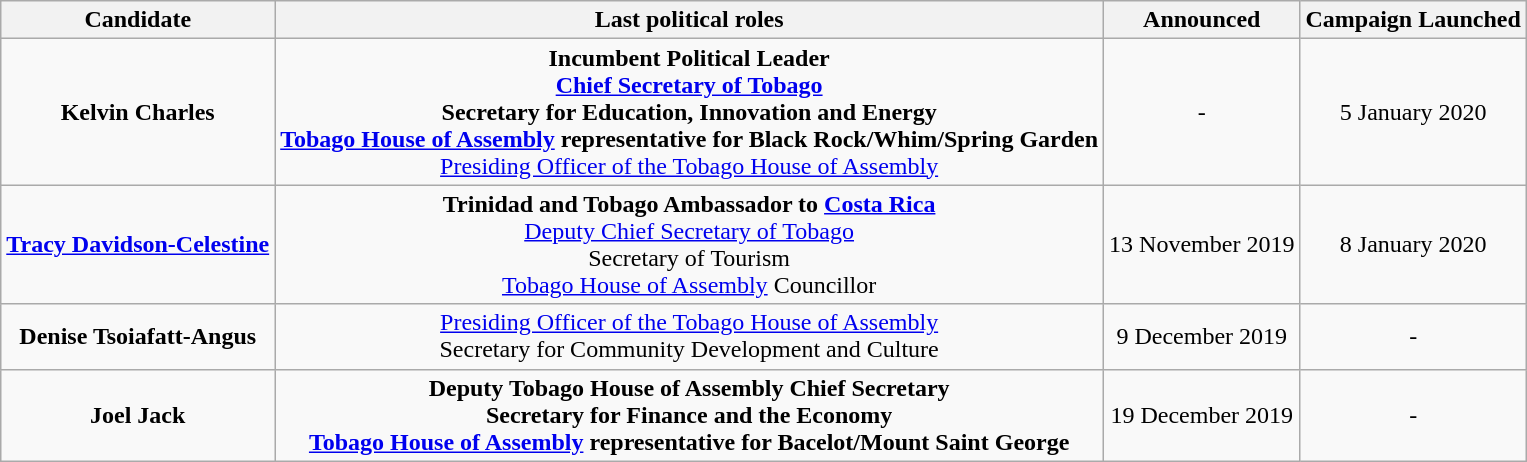<table class="wikitable" style="text-align:center">
<tr>
<th>Candidate</th>
<th>Last political roles</th>
<th>Announced</th>
<th>Campaign Launched</th>
</tr>
<tr>
<td><strong>Kelvin Charles</strong></td>
<td><strong>Incumbent Political Leader</strong>  <br><strong><a href='#'>Chief Secretary of Tobago</a></strong>  <br><strong>Secretary for Education, Innovation and Energy</strong> <br><strong><a href='#'>Tobago House of Assembly</a> representative for Black Rock/Whim/Spring Garden</strong> <br> <a href='#'>Presiding Officer of the Tobago House of Assembly</a> </td>
<td>-</td>
<td>5 January 2020</td>
</tr>
<tr>
<td><strong><a href='#'>Tracy Davidson-Celestine</a></strong></td>
<td><strong>Trinidad and Tobago Ambassador to <a href='#'>Costa Rica</a></strong> <br><a href='#'>Deputy Chief Secretary of Tobago</a><br>Secretary of Tourism <br> <a href='#'>Tobago House of Assembly</a> Councillor </td>
<td>13 November 2019</td>
<td>8 January 2020</td>
</tr>
<tr>
<td><strong>Denise Tsoiafatt-Angus</strong></td>
<td><a href='#'>Presiding Officer of the Tobago House of Assembly</a> <br>Secretary for Community Development and Culture</td>
<td>9 December 2019</td>
<td><em>-</em></td>
</tr>
<tr>
<td><strong>Joel Jack</strong></td>
<td><strong>Deputy Tobago House of Assembly Chief Secretary</strong><br><strong>Secretary for Finance and the Economy</strong><br><strong><a href='#'>Tobago House of Assembly</a> representative for Bacelot/Mount Saint George</strong></td>
<td>19 December 2019</td>
<td><em>-</em></td>
</tr>
</table>
